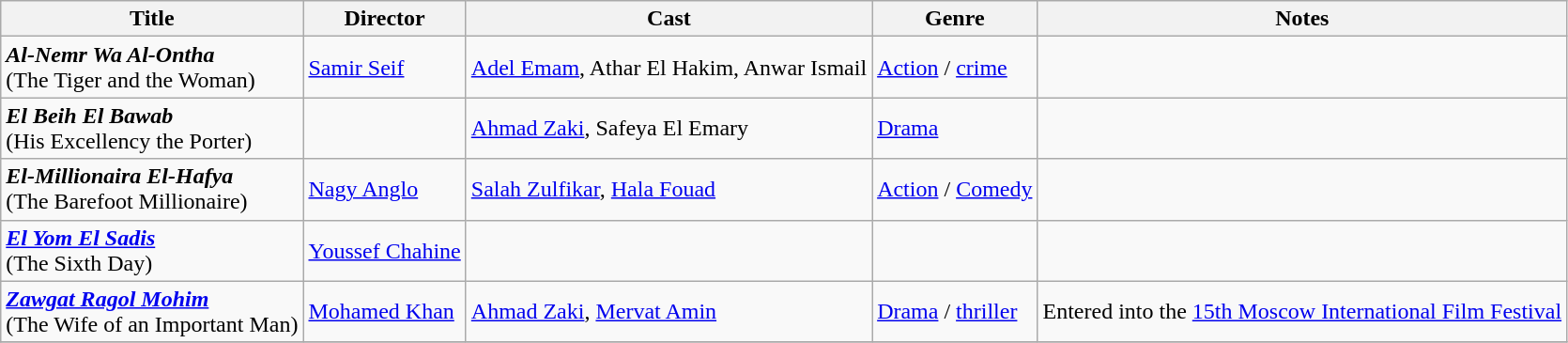<table class="wikitable">
<tr>
<th>Title</th>
<th>Director</th>
<th>Cast</th>
<th>Genre</th>
<th>Notes</th>
</tr>
<tr>
<td><strong><em>Al-Nemr Wa Al-Ontha </em></strong><br>(The Tiger and the Woman)</td>
<td><a href='#'>Samir Seif</a></td>
<td><a href='#'>Adel Emam</a>, Athar El Hakim, Anwar Ismail</td>
<td><a href='#'>Action</a> / <a href='#'>crime</a></td>
<td></td>
</tr>
<tr>
<td><strong><em>El Beih El Bawab</em></strong><br>(His Excellency the Porter)</td>
<td></td>
<td><a href='#'>Ahmad Zaki</a>, Safeya El Emary</td>
<td><a href='#'>Drama</a></td>
<td></td>
</tr>
<tr>
<td><strong><em>El-Millionaira El-Hafya</em></strong><br>(The Barefoot Millionaire)</td>
<td><a href='#'>Nagy Anglo</a></td>
<td><a href='#'>Salah Zulfikar</a>, <a href='#'>Hala Fouad</a></td>
<td><a href='#'>Action</a> / <a href='#'>Comedy</a></td>
<td></td>
</tr>
<tr>
<td><strong><em><a href='#'>El Yom El Sadis</a></em></strong><br>(The Sixth Day)</td>
<td><a href='#'>Youssef Chahine</a></td>
<td></td>
<td></td>
<td></td>
</tr>
<tr>
<td><strong><em><a href='#'>Zawgat Ragol Mohim</a></em></strong><br>(The Wife of an Important Man)</td>
<td><a href='#'>Mohamed Khan</a></td>
<td><a href='#'>Ahmad Zaki</a>, <a href='#'>Mervat Amin</a></td>
<td><a href='#'>Drama</a> / <a href='#'>thriller</a></td>
<td>Entered into the <a href='#'>15th Moscow International Film Festival</a></td>
</tr>
<tr>
</tr>
</table>
